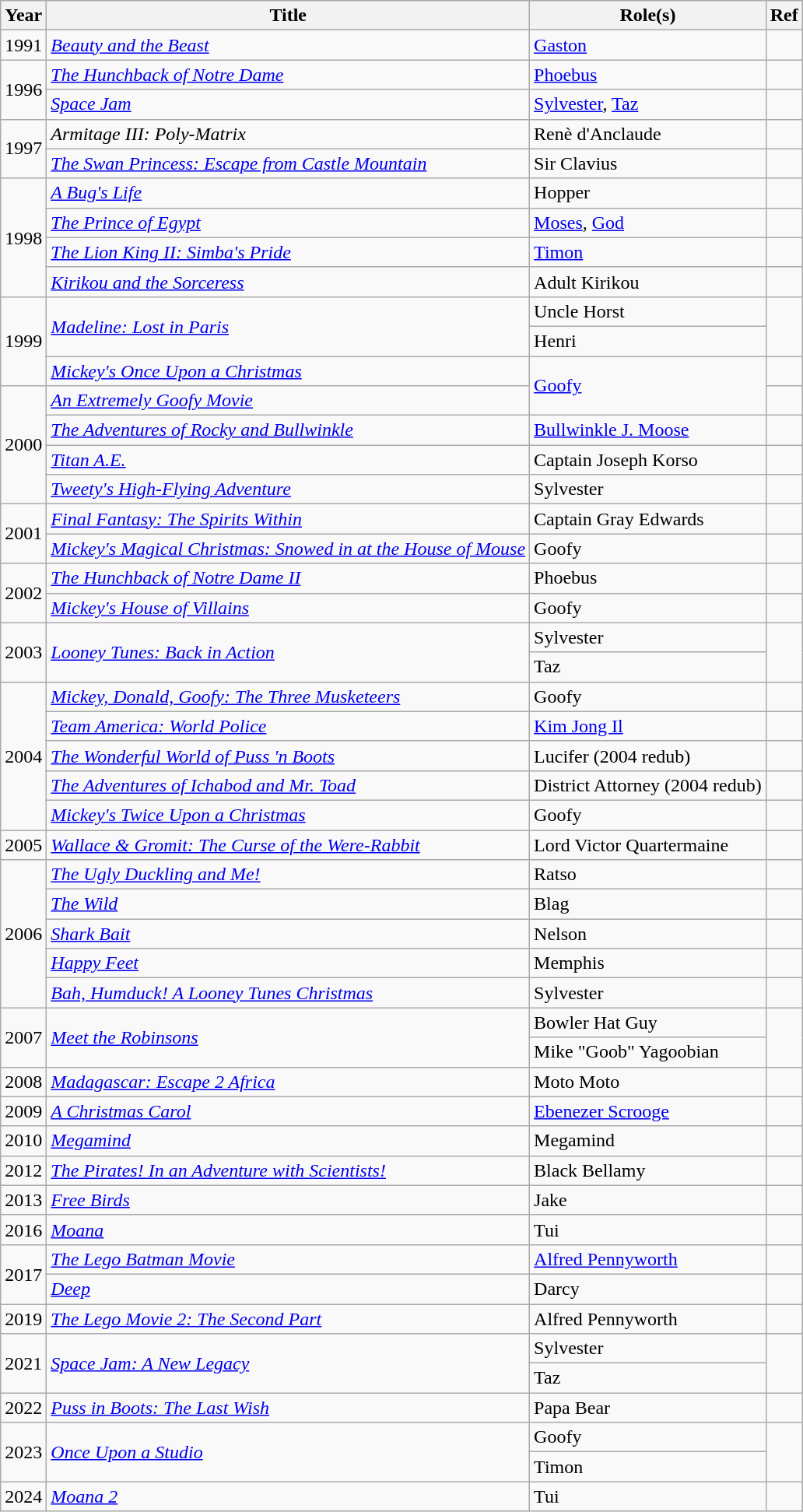<table class="wikitable plainrowheaders sortable">
<tr>
<th scope="col">Year</th>
<th scope="col">Title</th>
<th scope="col">Role(s)</th>
<th scope="col" class="unsortable">Ref</th>
</tr>
<tr>
<td>1991</td>
<td><em><a href='#'>Beauty and the Beast</a></em></td>
<td><a href='#'>Gaston</a></td>
<td></td>
</tr>
<tr>
<td rowspan="2">1996</td>
<td><em><a href='#'>The Hunchback of Notre Dame</a></em></td>
<td><a href='#'>Phoebus</a></td>
<td></td>
</tr>
<tr>
<td><em><a href='#'>Space Jam</a></em></td>
<td><a href='#'>Sylvester</a>, <a href='#'>Taz</a></td>
<td></td>
</tr>
<tr>
<td rowspan="2">1997</td>
<td><em>Armitage III: Poly-Matrix</em></td>
<td>Renè d'Anclaude</td>
<td></td>
</tr>
<tr>
<td><em><a href='#'>The Swan Princess: Escape from Castle Mountain</a></em></td>
<td>Sir Clavius</td>
<td></td>
</tr>
<tr>
<td rowspan="4">1998</td>
<td><em><a href='#'>A Bug's Life</a></em></td>
<td>Hopper</td>
<td></td>
</tr>
<tr>
<td><em><a href='#'>The Prince of Egypt</a></em></td>
<td><a href='#'>Moses</a>, <a href='#'>God</a></td>
<td></td>
</tr>
<tr>
<td><em><a href='#'>The Lion King II: Simba's Pride</a></em></td>
<td><a href='#'>Timon</a></td>
<td></td>
</tr>
<tr>
<td><em><a href='#'>Kirikou and the Sorceress</a></em></td>
<td>Adult Kirikou</td>
<td></td>
</tr>
<tr>
<td rowspan="3">1999</td>
<td rowspan="2"><em><a href='#'>Madeline: Lost in Paris</a></em></td>
<td>Uncle Horst</td>
<td rowspan="2"></td>
</tr>
<tr>
<td>Henri</td>
</tr>
<tr>
<td><em><a href='#'>Mickey's Once Upon a Christmas</a></em></td>
<td rowspan="2"><a href='#'>Goofy</a></td>
<td></td>
</tr>
<tr>
<td rowspan="4">2000</td>
<td><em><a href='#'>An Extremely Goofy Movie</a></em></td>
<td></td>
</tr>
<tr>
<td><em><a href='#'>The Adventures of Rocky and Bullwinkle</a></em></td>
<td><a href='#'>Bullwinkle J. Moose</a></td>
<td></td>
</tr>
<tr>
<td><em><a href='#'>Titan A.E.</a></em></td>
<td>Captain Joseph Korso</td>
<td></td>
</tr>
<tr>
<td><em><a href='#'>Tweety's High-Flying Adventure</a></em></td>
<td>Sylvester</td>
<td></td>
</tr>
<tr>
<td rowspan="2">2001</td>
<td><em><a href='#'>Final Fantasy: The Spirits Within</a></em></td>
<td>Captain Gray Edwards</td>
<td></td>
</tr>
<tr>
<td><em><a href='#'>Mickey's Magical Christmas: Snowed in at the House of Mouse</a></em></td>
<td>Goofy</td>
<td></td>
</tr>
<tr>
<td rowspan="2">2002</td>
<td><em><a href='#'>The Hunchback of Notre Dame II</a></em></td>
<td>Phoebus</td>
<td></td>
</tr>
<tr>
<td><em><a href='#'>Mickey's House of Villains</a></em></td>
<td>Goofy</td>
<td></td>
</tr>
<tr>
<td rowspan="2">2003</td>
<td rowspan="2"><em><a href='#'>Looney Tunes: Back in Action</a></em></td>
<td>Sylvester</td>
<td rowspan="2"></td>
</tr>
<tr>
<td>Taz</td>
</tr>
<tr>
<td rowspan="5">2004</td>
<td><em><a href='#'>Mickey, Donald, Goofy: The Three Musketeers</a></em></td>
<td>Goofy</td>
<td></td>
</tr>
<tr>
<td><em><a href='#'>Team America: World Police</a></em></td>
<td><a href='#'>Kim Jong Il</a></td>
<td></td>
</tr>
<tr>
<td><em><a href='#'>The Wonderful World of Puss 'n Boots</a></em></td>
<td>Lucifer (2004 redub)</td>
<td></td>
</tr>
<tr>
<td><em><a href='#'>The Adventures of Ichabod and Mr. Toad</a></em></td>
<td>District Attorney (2004 redub)</td>
<td></td>
</tr>
<tr>
<td><em><a href='#'>Mickey's Twice Upon a Christmas</a></em></td>
<td>Goofy</td>
<td></td>
</tr>
<tr>
<td>2005</td>
<td><em><a href='#'>Wallace & Gromit: The Curse of the Were-Rabbit</a></em></td>
<td>Lord Victor Quartermaine</td>
<td></td>
</tr>
<tr>
<td rowspan="5">2006</td>
<td><em><a href='#'>The Ugly Duckling and Me!</a></em></td>
<td>Ratso</td>
<td></td>
</tr>
<tr>
<td><em><a href='#'>The Wild</a></em></td>
<td>Blag</td>
<td></td>
</tr>
<tr>
<td><em><a href='#'>Shark Bait</a></em></td>
<td>Nelson</td>
<td></td>
</tr>
<tr>
<td><em><a href='#'>Happy Feet</a></em></td>
<td>Memphis</td>
<td></td>
</tr>
<tr>
<td><em><a href='#'>Bah, Humduck! A Looney Tunes Christmas</a></em></td>
<td>Sylvester</td>
<td></td>
</tr>
<tr>
<td rowspan="2">2007</td>
<td rowspan="2"><em><a href='#'>Meet the Robinsons</a></em></td>
<td>Bowler Hat Guy</td>
<td rowspan="2"></td>
</tr>
<tr>
<td>Mike "Goob" Yagoobian</td>
</tr>
<tr>
<td>2008</td>
<td><em><a href='#'>Madagascar: Escape 2 Africa</a></em></td>
<td>Moto Moto</td>
<td></td>
</tr>
<tr>
<td>2009</td>
<td><em><a href='#'>A Christmas Carol</a></em></td>
<td><a href='#'>Ebenezer Scrooge</a></td>
<td></td>
</tr>
<tr>
<td>2010</td>
<td><em><a href='#'>Megamind</a></em></td>
<td>Megamind</td>
<td></td>
</tr>
<tr>
<td>2012</td>
<td><em><a href='#'>The Pirates! In an Adventure with Scientists!</a></em></td>
<td>Black Bellamy</td>
<td></td>
</tr>
<tr>
<td>2013</td>
<td><em><a href='#'>Free Birds</a></em></td>
<td>Jake</td>
<td></td>
</tr>
<tr>
<td>2016</td>
<td><em><a href='#'>Moana</a></em></td>
<td>Tui</td>
<td></td>
</tr>
<tr>
<td rowspan="2">2017</td>
<td><em><a href='#'>The Lego Batman Movie</a></em></td>
<td><a href='#'>Alfred Pennyworth</a></td>
<td></td>
</tr>
<tr>
<td><em><a href='#'>Deep</a></em></td>
<td>Darcy</td>
<td></td>
</tr>
<tr>
<td>2019</td>
<td><em><a href='#'>The Lego Movie 2: The Second Part</a></em></td>
<td>Alfred Pennyworth</td>
<td></td>
</tr>
<tr>
<td rowspan="2">2021</td>
<td rowspan="2"><em><a href='#'>Space Jam: A New Legacy</a></em></td>
<td>Sylvester</td>
<td rowspan="2"></td>
</tr>
<tr>
<td>Taz</td>
</tr>
<tr>
<td>2022</td>
<td><em><a href='#'>Puss in Boots: The Last Wish</a></em></td>
<td>Papa Bear</td>
<td></td>
</tr>
<tr>
<td rowspan="2">2023</td>
<td rowspan="2"><em><a href='#'>Once Upon a Studio</a></em></td>
<td>Goofy</td>
<td rowspan="2"></td>
</tr>
<tr>
<td>Timon</td>
</tr>
<tr>
<td>2024</td>
<td><em><a href='#'>Moana 2</a></em></td>
<td>Tui</td>
<td></td>
</tr>
</table>
